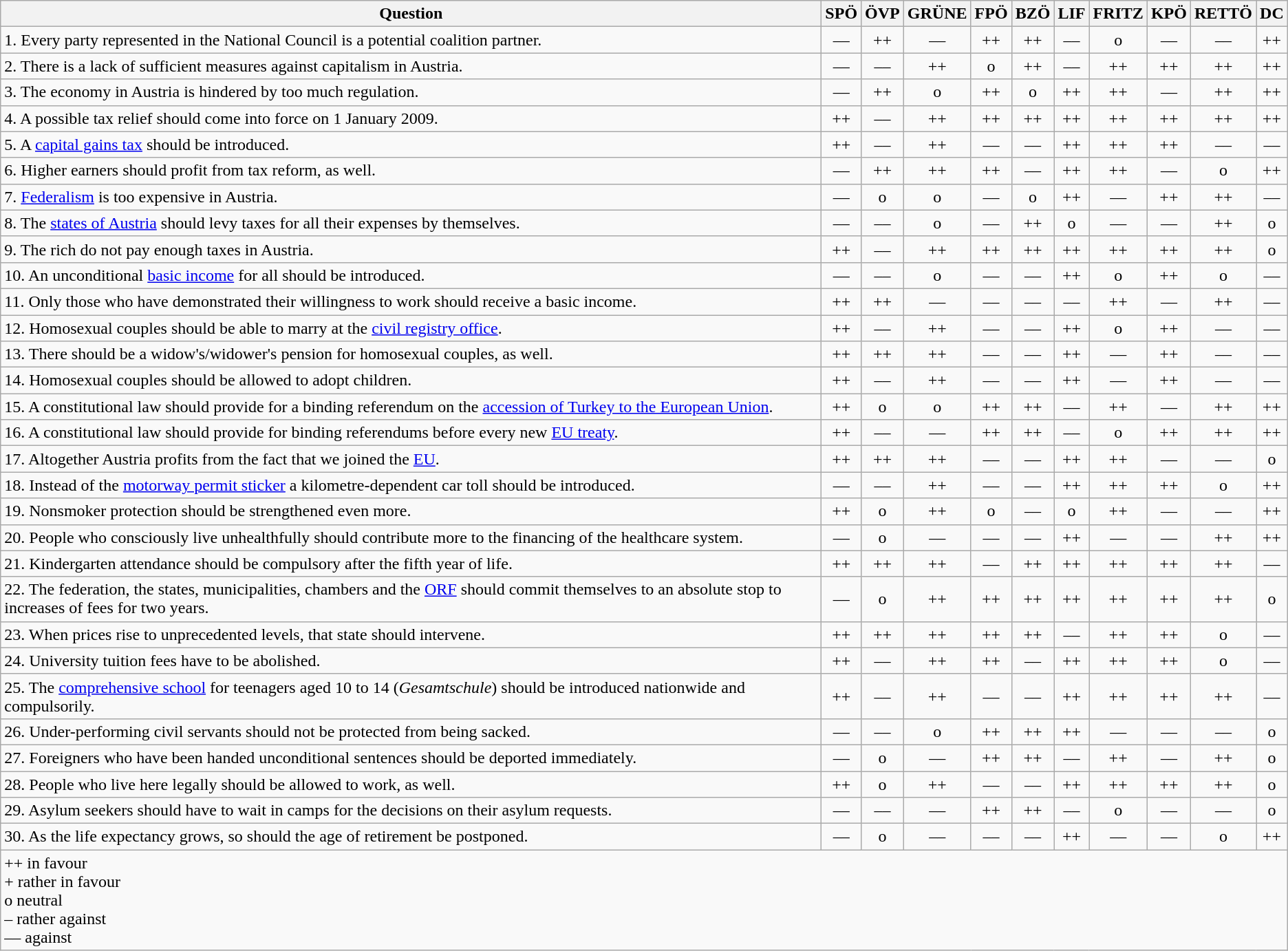<table class="wikitable">
<tr>
<th>Question</th>
<th>SPÖ</th>
<th>ÖVP</th>
<th>GRÜNE</th>
<th>FPÖ</th>
<th>BZÖ</th>
<th>LIF</th>
<th>FRITZ</th>
<th>KPÖ</th>
<th>RETTÖ</th>
<th>DC</th>
</tr>
<tr>
<td>1. Every party represented in the National Council is a potential coalition partner.</td>
<td align="center">––</td>
<td align="center">++</td>
<td align="center">––</td>
<td align="center">++</td>
<td align="center">++</td>
<td align="center">––</td>
<td align="center">o</td>
<td align="center">––</td>
<td align="center">––</td>
<td align="center">++</td>
</tr>
<tr>
<td>2. There is a lack of sufficient measures against capitalism in Austria.</td>
<td align="center">––</td>
<td align="center">––</td>
<td align="center">++</td>
<td align="center">o</td>
<td align="center">++</td>
<td align="center">––</td>
<td align="center">++</td>
<td align="center">++</td>
<td align="center">++</td>
<td align="center">++</td>
</tr>
<tr>
<td>3. The economy in Austria is hindered by too much regulation.</td>
<td align="center">––</td>
<td align="center">++</td>
<td align="center">o</td>
<td align="center">++</td>
<td align="center">o</td>
<td align="center">++</td>
<td align="center">++</td>
<td align="center">––</td>
<td align="center">++</td>
<td align="center">++</td>
</tr>
<tr>
<td>4. A possible tax relief should come into force on 1 January 2009.</td>
<td align="center">++</td>
<td align="center">––</td>
<td align="center">++</td>
<td align="center">++</td>
<td align="center">++</td>
<td align="center">++</td>
<td align="center">++</td>
<td align="center">++</td>
<td align="center">++</td>
<td align="center">++</td>
</tr>
<tr>
<td>5. A <a href='#'>capital gains tax</a> should be introduced.</td>
<td align="center">++</td>
<td align="center">––</td>
<td align="center">++</td>
<td align="center">––</td>
<td align="center">––</td>
<td align="center">++</td>
<td align="center">++</td>
<td align="center">++</td>
<td align="center">––</td>
<td align="center">––</td>
</tr>
<tr>
<td>6. Higher earners should profit from tax reform, as well.</td>
<td align="center">––</td>
<td align="center">++</td>
<td align="center">++</td>
<td align="center">++</td>
<td align="center">––</td>
<td align="center">++</td>
<td align="center">++</td>
<td align="center">––</td>
<td align="center">o</td>
<td align="center">++</td>
</tr>
<tr>
<td>7. <a href='#'>Federalism</a> is too expensive in Austria.</td>
<td align="center">––</td>
<td align="center">o</td>
<td align="center">o</td>
<td align="center">––</td>
<td align="center">o</td>
<td align="center">++</td>
<td align="center">––</td>
<td align="center">++</td>
<td align="center">++</td>
<td align="center">––</td>
</tr>
<tr>
<td>8. The <a href='#'>states of Austria</a> should levy taxes for all their expenses by themselves.</td>
<td align="center">––</td>
<td align="center">––</td>
<td align="center">o</td>
<td align="center">––</td>
<td align="center">++</td>
<td align="center">o</td>
<td align="center">––</td>
<td align="center">––</td>
<td align="center">++</td>
<td align="center">o</td>
</tr>
<tr>
<td>9. The rich do not pay enough taxes in Austria.</td>
<td align="center">++</td>
<td align="center">––</td>
<td align="center">++</td>
<td align="center">++</td>
<td align="center">++</td>
<td align="center">++</td>
<td align="center">++</td>
<td align="center">++</td>
<td align="center">++</td>
<td align="center">o</td>
</tr>
<tr>
<td>10. An unconditional <a href='#'>basic income</a> for all should be introduced.</td>
<td align="center">––</td>
<td align="center">––</td>
<td align="center">o</td>
<td align="center">––</td>
<td align="center">––</td>
<td align="center">++</td>
<td align="center">o</td>
<td align="center">++</td>
<td align="center">o</td>
<td align="center">––</td>
</tr>
<tr>
<td>11. Only those who have demonstrated their willingness to work should receive a basic income.</td>
<td align="center">++</td>
<td align="center">++</td>
<td align="center">––</td>
<td align="center">––</td>
<td align="center">––</td>
<td align="center">––</td>
<td align="center">++</td>
<td align="center">––</td>
<td align="center">++</td>
<td align="center">––</td>
</tr>
<tr>
<td>12. Homosexual couples should be able to marry at the <a href='#'>civil registry office</a>.</td>
<td align="center">++</td>
<td align="center">––</td>
<td align="center">++</td>
<td align="center">––</td>
<td align="center">––</td>
<td align="center">++</td>
<td align="center">o</td>
<td align="center">++</td>
<td align="center">––</td>
<td align="center">––</td>
</tr>
<tr>
<td>13. There should be a widow's/widower's pension for homosexual couples, as well.</td>
<td align="center">++</td>
<td align="center">++</td>
<td align="center">++</td>
<td align="center">––</td>
<td align="center">––</td>
<td align="center">++</td>
<td align="center">––</td>
<td align="center">++</td>
<td align="center">––</td>
<td align="center">––</td>
</tr>
<tr>
<td>14. Homosexual couples should be allowed to adopt children.</td>
<td align="center">++</td>
<td align="center">––</td>
<td align="center">++</td>
<td align="center">––</td>
<td align="center">––</td>
<td align="center">++</td>
<td align="center">––</td>
<td align="center">++</td>
<td align="center">––</td>
<td align="center">––</td>
</tr>
<tr>
<td>15. A constitutional law should provide for a binding referendum on the <a href='#'>accession of Turkey to the European Union</a>.</td>
<td align="center">++</td>
<td align="center">o</td>
<td align="center">o</td>
<td align="center">++</td>
<td align="center">++</td>
<td align="center">––</td>
<td align="center">++</td>
<td align="center">––</td>
<td align="center">++</td>
<td align="center">++</td>
</tr>
<tr>
<td>16. A constitutional law should provide for binding referendums before every new <a href='#'>EU treaty</a>.</td>
<td align="center">++</td>
<td align="center">––</td>
<td align="center">––</td>
<td align="center">++</td>
<td align="center">++</td>
<td align="center">––</td>
<td align="center">o</td>
<td align="center">++</td>
<td align="center">++</td>
<td align="center">++</td>
</tr>
<tr>
<td>17. Altogether Austria profits from the fact that we joined the <a href='#'>EU</a>.</td>
<td align="center">++</td>
<td align="center">++</td>
<td align="center">++</td>
<td align="center">––</td>
<td align="center">––</td>
<td align="center">++</td>
<td align="center">++</td>
<td align="center">––</td>
<td align="center">––</td>
<td align="center">o</td>
</tr>
<tr>
<td>18. Instead of the <a href='#'>motorway permit sticker</a> a kilometre-dependent car toll should be introduced.</td>
<td align="center">––</td>
<td align="center">––</td>
<td align="center">++</td>
<td align="center">––</td>
<td align="center">––</td>
<td align="center">++</td>
<td align="center">++</td>
<td align="center">++</td>
<td align="center">o</td>
<td align="center">++</td>
</tr>
<tr>
<td>19. Nonsmoker protection should be strengthened even more.</td>
<td align="center">++</td>
<td align="center">o</td>
<td align="center">++</td>
<td align="center">o</td>
<td align="center">––</td>
<td align="center">o</td>
<td align="center">++</td>
<td align="center">––</td>
<td align="center">––</td>
<td align="center">++</td>
</tr>
<tr>
<td>20. People who consciously live unhealthfully should contribute more to the financing of the healthcare system.</td>
<td align="center">––</td>
<td align="center">o</td>
<td align="center">––</td>
<td align="center">––</td>
<td align="center">––</td>
<td align="center">++</td>
<td align="center">––</td>
<td align="center">––</td>
<td align="center">++</td>
<td align="center">++</td>
</tr>
<tr>
<td>21. Kindergarten attendance should be compulsory after the fifth year of life.</td>
<td align="center">++</td>
<td align="center">++</td>
<td align="center">++</td>
<td align="center">––</td>
<td align="center">++</td>
<td align="center">++</td>
<td align="center">++</td>
<td align="center">++</td>
<td align="center">++</td>
<td align="center">––</td>
</tr>
<tr>
<td>22. The federation, the states, municipalities, chambers and the <a href='#'>ORF</a> should commit themselves to an absolute stop to increases of fees for two years.</td>
<td align="center">––</td>
<td align="center">o</td>
<td align="center">++</td>
<td align="center">++</td>
<td align="center">++</td>
<td align="center">++</td>
<td align="center">++</td>
<td align="center">++</td>
<td align="center">++</td>
<td align="center">o</td>
</tr>
<tr>
<td>23. When prices rise to unprecedented levels, that state should intervene.</td>
<td align="center">++</td>
<td align="center">++</td>
<td align="center">++</td>
<td align="center">++</td>
<td align="center">++</td>
<td align="center">––</td>
<td align="center">++</td>
<td align="center">++</td>
<td align="center">o</td>
<td align="center">––</td>
</tr>
<tr>
<td>24. University tuition fees have to be abolished.</td>
<td align="center">++</td>
<td align="center">––</td>
<td align="center">++</td>
<td align="center">++</td>
<td align="center">––</td>
<td align="center">++</td>
<td align="center">++</td>
<td align="center">++</td>
<td align="center">o</td>
<td align="center">––</td>
</tr>
<tr>
<td>25. The <a href='#'>comprehensive school</a> for teenagers aged 10 to 14 (<em>Gesamtschule</em>) should be introduced nationwide and compulsorily.</td>
<td align="center">++</td>
<td align="center">––</td>
<td align="center">++</td>
<td align="center">––</td>
<td align="center">––</td>
<td align="center">++</td>
<td align="center">++</td>
<td align="center">++</td>
<td align="center">++</td>
<td align="center">––</td>
</tr>
<tr>
<td>26. Under-performing civil servants should not be protected from being sacked.</td>
<td align="center">––</td>
<td align="center">––</td>
<td align="center">o</td>
<td align="center">++</td>
<td align="center">++</td>
<td align="center">++</td>
<td align="center">––</td>
<td align="center">––</td>
<td align="center">––</td>
<td align="center">o</td>
</tr>
<tr>
<td>27. Foreigners who have been handed unconditional sentences should be deported immediately.</td>
<td align="center">––</td>
<td align="center">o</td>
<td align="center">––</td>
<td align="center">++</td>
<td align="center">++</td>
<td align="center">––</td>
<td align="center">++</td>
<td align="center">––</td>
<td align="center">++</td>
<td align="center">o</td>
</tr>
<tr>
<td>28. People who live here legally should be allowed to work, as well.</td>
<td align="center">++</td>
<td align="center">o</td>
<td align="center">++</td>
<td align="center">––</td>
<td align="center">––</td>
<td align="center">++</td>
<td align="center">++</td>
<td align="center">++</td>
<td align="center">++</td>
<td align="center">o</td>
</tr>
<tr>
<td>29. Asylum seekers should have to wait in camps for the decisions on their asylum requests.</td>
<td align="center">––</td>
<td align="center">––</td>
<td align="center">––</td>
<td align="center">++</td>
<td align="center">++</td>
<td align="center">––</td>
<td align="center">o</td>
<td align="center">––</td>
<td align="center">––</td>
<td align="center">o</td>
</tr>
<tr>
<td>30. As the life expectancy grows, so should the age of retirement be postponed.</td>
<td align="center">––</td>
<td align="center">o</td>
<td align="center">––</td>
<td align="center">––</td>
<td align="center">––</td>
<td align="center">++</td>
<td align="center">––</td>
<td align="center">––</td>
<td align="center">o</td>
<td align="center">++</td>
</tr>
<tr>
<td colspan="11">++ in favour<br>+ rather in favour<br>o neutral<br>– rather against<br>–– against</td>
</tr>
</table>
